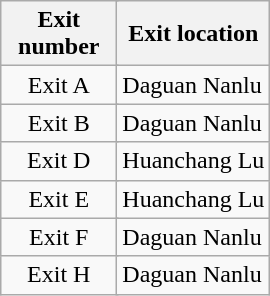<table class="wikitable">
<tr>
<th style="width:70px" colspan="2">Exit number</th>
<th>Exit location</th>
</tr>
<tr>
<td align="center" colspan="2">Exit A</td>
<td>Daguan Nanlu</td>
</tr>
<tr>
<td align="center" colspan="2">Exit B</td>
<td>Daguan Nanlu</td>
</tr>
<tr>
<td align="center" colspan="2">Exit D</td>
<td>Huanchang Lu</td>
</tr>
<tr>
<td align="center" colspan="2">Exit E</td>
<td>Huanchang Lu</td>
</tr>
<tr>
<td align="center" colspan="2">Exit F</td>
<td>Daguan Nanlu</td>
</tr>
<tr>
<td align="center" colspan="2">Exit H</td>
<td>Daguan Nanlu</td>
</tr>
</table>
